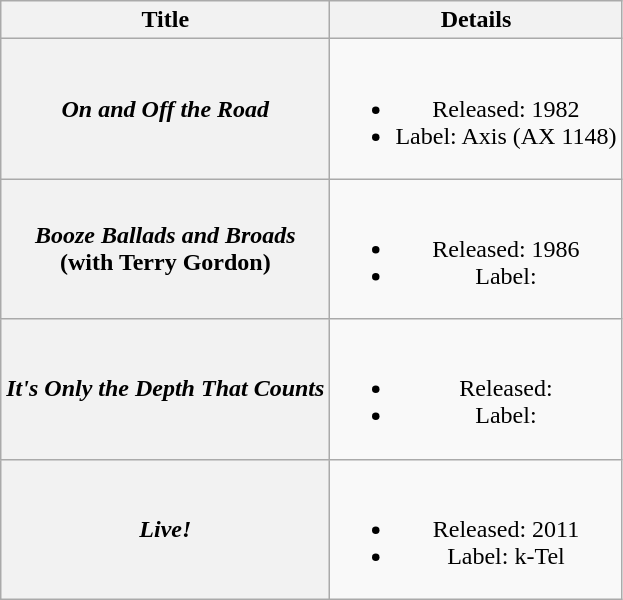<table class="wikitable plainrowheaders" style="text-align:center;" border="1">
<tr>
<th scope="col">Title</th>
<th scope="col">Details</th>
</tr>
<tr>
<th scope="row"><em>On and Off the Road</em></th>
<td><br><ul><li>Released: 1982</li><li>Label: Axis (AX 1148)</li></ul></td>
</tr>
<tr>
<th scope="row"><em>Booze Ballads and Broads</em> <br> (with Terry Gordon)</th>
<td><br><ul><li>Released: 1986</li><li>Label:</li></ul></td>
</tr>
<tr>
<th scope="row"><em>It's Only the Depth That Counts</em></th>
<td><br><ul><li>Released:</li><li>Label:</li></ul></td>
</tr>
<tr>
<th scope="row"><em>Live!</em></th>
<td><br><ul><li>Released: 2011</li><li>Label: k-Tel</li></ul></td>
</tr>
</table>
